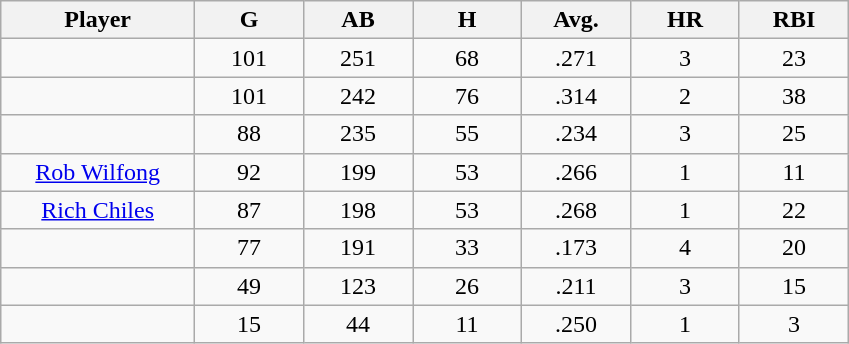<table class="wikitable sortable">
<tr>
<th bgcolor="#DDDDFF" width="16%">Player</th>
<th bgcolor="#DDDDFF" width="9%">G</th>
<th bgcolor="#DDDDFF" width="9%">AB</th>
<th bgcolor="#DDDDFF" width="9%">H</th>
<th bgcolor="#DDDDFF" width="9%">Avg.</th>
<th bgcolor="#DDDDFF" width="9%">HR</th>
<th bgcolor="#DDDDFF" width="9%">RBI</th>
</tr>
<tr align="center">
<td></td>
<td>101</td>
<td>251</td>
<td>68</td>
<td>.271</td>
<td>3</td>
<td>23</td>
</tr>
<tr align="center">
<td></td>
<td>101</td>
<td>242</td>
<td>76</td>
<td>.314</td>
<td>2</td>
<td>38</td>
</tr>
<tr align="center">
<td></td>
<td>88</td>
<td>235</td>
<td>55</td>
<td>.234</td>
<td>3</td>
<td>25</td>
</tr>
<tr align="center">
<td><a href='#'>Rob Wilfong</a></td>
<td>92</td>
<td>199</td>
<td>53</td>
<td>.266</td>
<td>1</td>
<td>11</td>
</tr>
<tr align=center>
<td><a href='#'>Rich Chiles</a></td>
<td>87</td>
<td>198</td>
<td>53</td>
<td>.268</td>
<td>1</td>
<td>22</td>
</tr>
<tr align=center>
<td></td>
<td>77</td>
<td>191</td>
<td>33</td>
<td>.173</td>
<td>4</td>
<td>20</td>
</tr>
<tr align="center">
<td></td>
<td>49</td>
<td>123</td>
<td>26</td>
<td>.211</td>
<td>3</td>
<td>15</td>
</tr>
<tr align="center">
<td></td>
<td>15</td>
<td>44</td>
<td>11</td>
<td>.250</td>
<td>1</td>
<td>3</td>
</tr>
</table>
